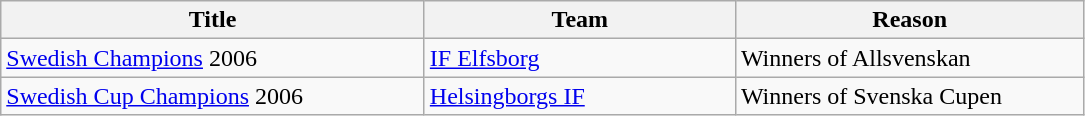<table class="wikitable" style="text-align: left;">
<tr>
<th style="width: 275px;">Title</th>
<th style="width: 200px;">Team</th>
<th style="width: 225px;">Reason</th>
</tr>
<tr>
<td><a href='#'>Swedish Champions</a> 2006</td>
<td><a href='#'>IF Elfsborg</a></td>
<td>Winners of Allsvenskan</td>
</tr>
<tr>
<td><a href='#'>Swedish Cup Champions</a> 2006</td>
<td><a href='#'>Helsingborgs IF</a></td>
<td>Winners of Svenska Cupen</td>
</tr>
</table>
